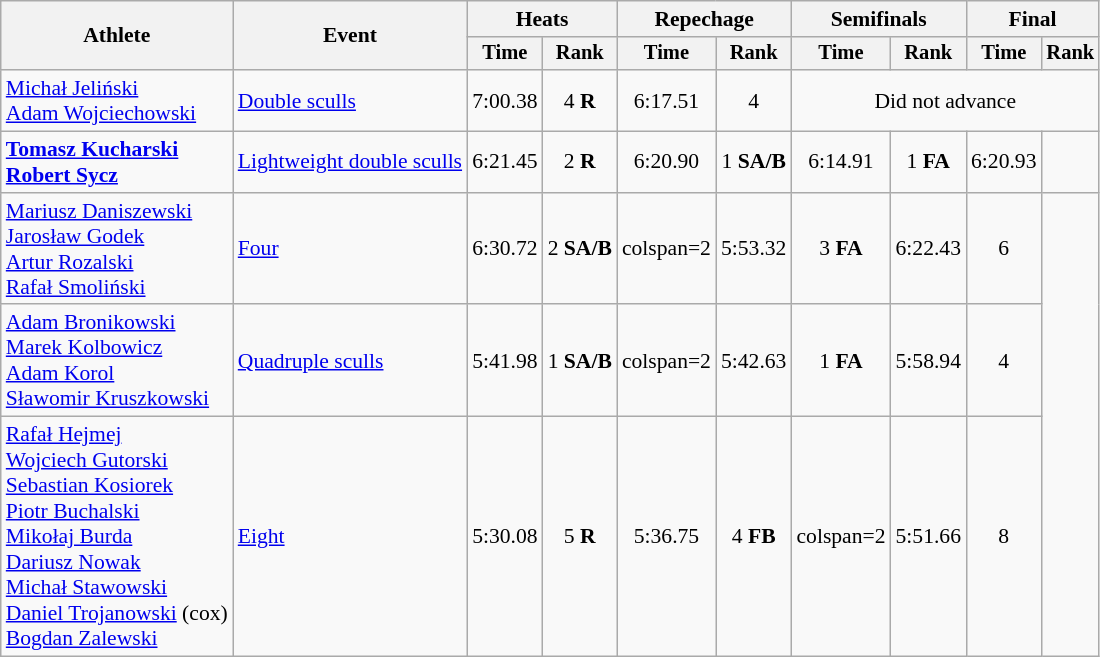<table class="wikitable" style="font-size:90%;">
<tr>
<th rowspan="2">Athlete</th>
<th rowspan="2">Event</th>
<th colspan="2">Heats</th>
<th colspan="2">Repechage</th>
<th colspan="2">Semifinals</th>
<th colspan="2">Final</th>
</tr>
<tr style="font-size:95%">
<th>Time</th>
<th>Rank</th>
<th>Time</th>
<th>Rank</th>
<th>Time</th>
<th>Rank</th>
<th>Time</th>
<th>Rank</th>
</tr>
<tr align=center>
<td align=left><a href='#'>Michał Jeliński</a><br><a href='#'>Adam Wojciechowski</a></td>
<td align=left><a href='#'>Double sculls</a></td>
<td>7:00.38</td>
<td>4 <strong>R</strong></td>
<td>6:17.51</td>
<td>4</td>
<td colspan=4>Did not advance</td>
</tr>
<tr align=center>
<td align=left><strong><a href='#'>Tomasz Kucharski</a><br><a href='#'>Robert Sycz</a></strong></td>
<td align=left><a href='#'>Lightweight double sculls</a></td>
<td>6:21.45</td>
<td>2 <strong>R</strong></td>
<td>6:20.90</td>
<td>1 <strong>SA/B</strong></td>
<td>6:14.91</td>
<td>1 <strong>FA</strong></td>
<td>6:20.93</td>
<td></td>
</tr>
<tr align=center>
<td align=left><a href='#'>Mariusz Daniszewski</a><br><a href='#'>Jarosław Godek</a><br><a href='#'>Artur Rozalski</a><br><a href='#'>Rafał Smoliński</a></td>
<td align=left><a href='#'>Four</a></td>
<td>6:30.72</td>
<td>2 <strong>SA/B</strong></td>
<td>colspan=2 </td>
<td>5:53.32</td>
<td>3 <strong>FA</strong></td>
<td>6:22.43</td>
<td>6</td>
</tr>
<tr align=center>
<td align=left><a href='#'>Adam Bronikowski</a><br><a href='#'>Marek Kolbowicz</a><br><a href='#'>Adam Korol</a><br><a href='#'>Sławomir Kruszkowski</a></td>
<td align=left><a href='#'>Quadruple sculls</a></td>
<td>5:41.98</td>
<td>1 <strong>SA/B</strong></td>
<td>colspan=2 </td>
<td>5:42.63</td>
<td>1 <strong>FA</strong></td>
<td>5:58.94</td>
<td>4</td>
</tr>
<tr align=center>
<td align=left><a href='#'>Rafał Hejmej</a><br><a href='#'>Wojciech Gutorski</a><br><a href='#'>Sebastian Kosiorek</a><br><a href='#'>Piotr Buchalski</a><br><a href='#'>Mikołaj Burda</a><br><a href='#'>Dariusz Nowak</a><br><a href='#'>Michał Stawowski</a><br><a href='#'>Daniel Trojanowski</a> (cox)<br><a href='#'>Bogdan Zalewski</a></td>
<td align=left><a href='#'>Eight</a></td>
<td>5:30.08</td>
<td>5 <strong>R</strong></td>
<td>5:36.75</td>
<td>4 <strong>FB</strong></td>
<td>colspan=2 </td>
<td>5:51.66</td>
<td>8</td>
</tr>
</table>
